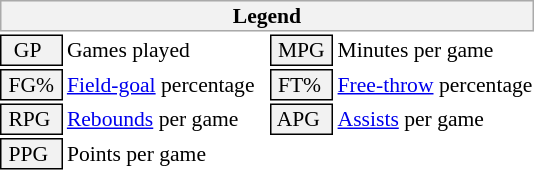<table class="toccolours" style="font-size: 90%; white-space: nowrap;">
<tr>
<th colspan="6" style="background-color: #F2F2F2; border: 1px solid #AAAAAA;">Legend</th>
</tr>
<tr>
<td style="background-color: #F2F2F2; border: 1px solid black;">  GP</td>
<td>Games played</td>
<td style="background-color: #F2F2F2; border: 1px solid black"> MPG </td>
<td>Minutes per game</td>
</tr>
<tr>
<td style="background-color: #F2F2F2; border: 1px solid black;"> FG% </td>
<td style="padding-right: 8px"><a href='#'>Field-goal</a> percentage</td>
<td style="background-color: #F2F2F2; border: 1px solid black"> FT% </td>
<td><a href='#'>Free-throw</a> percentage</td>
</tr>
<tr>
<td style="background-color: #F2F2F2; border: 1px solid black;"> RPG </td>
<td><a href='#'>Rebounds</a> per game</td>
<td style="background-color: #F2F2F2; border: 1px solid black"> APG </td>
<td><a href='#'>Assists</a> per game</td>
</tr>
<tr>
<td style="background-color: #F2F2F2; border: 1px solid black"> PPG </td>
<td>Points per game</td>
</tr>
</table>
